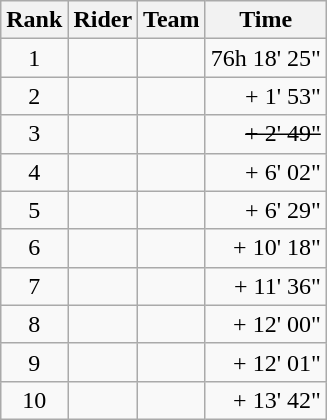<table class="wikitable">
<tr>
<th>Rank</th>
<th>Rider</th>
<th>Team</th>
<th>Time</th>
</tr>
<tr>
<td style="text-align:center;">1</td>
<td> </td>
<td></td>
<td style="text-align:right;">76h 18' 25"</td>
</tr>
<tr>
<td style="text-align:center;">2</td>
<td></td>
<td></td>
<td style="text-align:right;">+ 1' 53"</td>
</tr>
<tr>
<td style="text-align:center;">3</td>
<td><s></s></td>
<td><s></s></td>
<td style="text-align:right;"><s>+ 2' 49"</s></td>
</tr>
<tr>
<td style="text-align:center;">4</td>
<td></td>
<td></td>
<td style="text-align:right;">+ 6' 02"</td>
</tr>
<tr>
<td style="text-align:center;">5</td>
<td></td>
<td></td>
<td style="text-align:right;">+ 6' 29"</td>
</tr>
<tr>
<td style="text-align:center;">6</td>
<td></td>
<td></td>
<td style="text-align:right;">+ 10' 18"</td>
</tr>
<tr>
<td style="text-align:center;">7</td>
<td></td>
<td></td>
<td style="text-align:right;">+ 11' 36"</td>
</tr>
<tr>
<td style="text-align:center;">8</td>
<td></td>
<td></td>
<td style="text-align:right;">+ 12' 00"</td>
</tr>
<tr>
<td style="text-align:center;">9</td>
<td> </td>
<td></td>
<td style="text-align:right;">+ 12' 01"</td>
</tr>
<tr>
<td style="text-align:center;">10</td>
<td></td>
<td></td>
<td style="text-align:right;">+ 13' 42"</td>
</tr>
</table>
